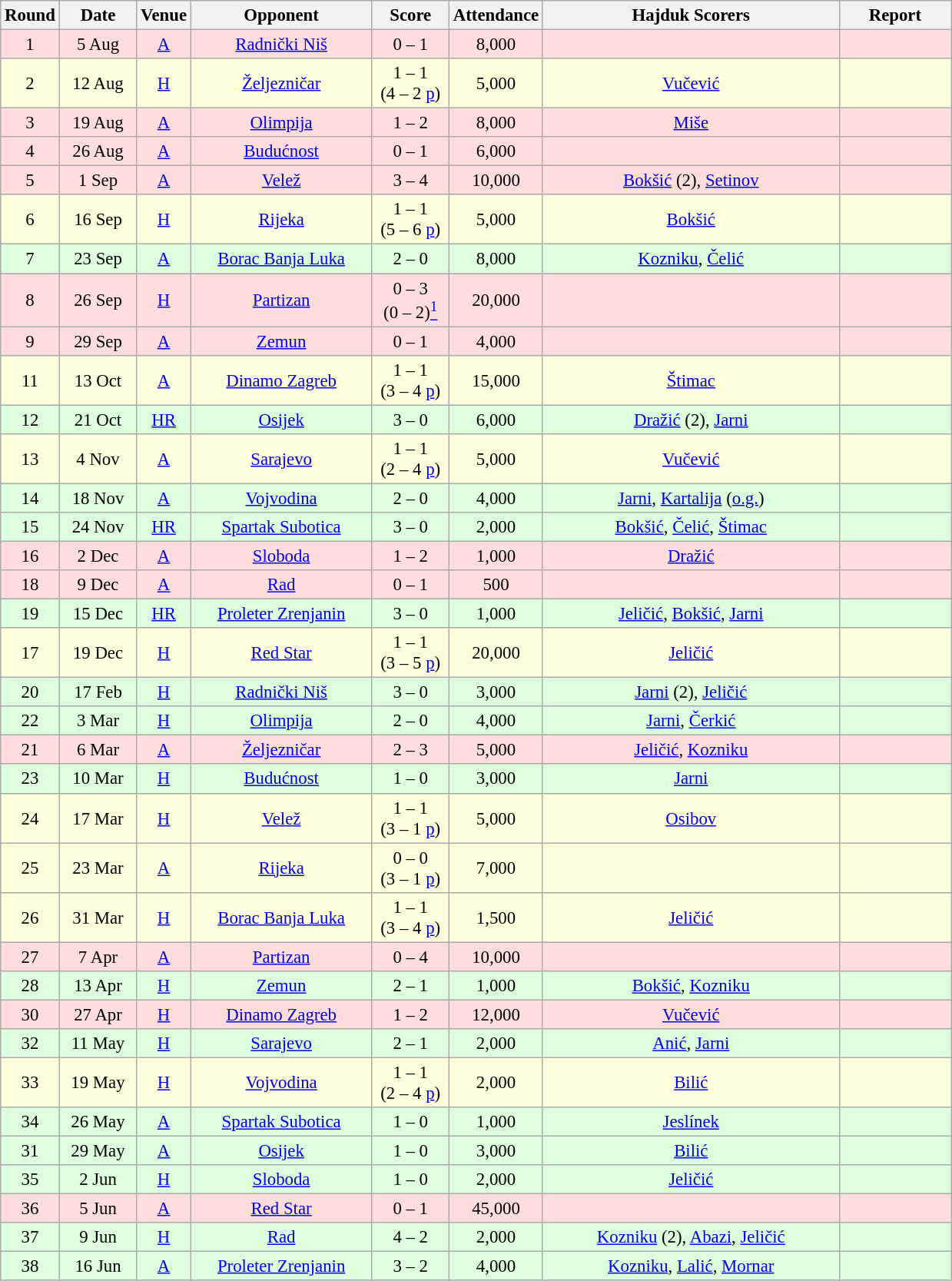<table class="wikitable sortable" style="text-align: center; font-size:95%;">
<tr>
<th width="30">Round</th>
<th width="60">Date</th>
<th width="20">Venue</th>
<th width="150">Opponent</th>
<th width="60">Score</th>
<th width="40">Attendance</th>
<th width="250">Hajduk Scorers</th>
<th width="90" class="unsortable">Report</th>
</tr>
<tr bgcolor="#ffdddd">
<td>1</td>
<td>5 Aug</td>
<td><a href='#'>A</a></td>
<td><a href='#'>Radnički Niš</a></td>
<td>0 – 1</td>
<td>8,000</td>
<td></td>
<td></td>
</tr>
<tr bgcolor="#ffffdd">
<td>2</td>
<td>12 Aug</td>
<td><a href='#'>H</a></td>
<td><a href='#'>Željezničar</a></td>
<td>1 – 1<br>(4 – 2 <a href='#'>p</a>)</td>
<td>5,000</td>
<td><a href='#'>Vučević</a></td>
<td></td>
</tr>
<tr bgcolor="#ffdddd">
<td>3</td>
<td>19 Aug</td>
<td><a href='#'>A</a></td>
<td><a href='#'>Olimpija</a></td>
<td>1 – 2</td>
<td>8,000</td>
<td><a href='#'>Miše</a></td>
<td></td>
</tr>
<tr bgcolor="#ffdddd">
<td>4</td>
<td>26 Aug</td>
<td><a href='#'>A</a></td>
<td><a href='#'>Budućnost</a></td>
<td>0 – 1</td>
<td>6,000</td>
<td></td>
<td></td>
</tr>
<tr bgcolor="#ffdddd">
<td>5</td>
<td>1 Sep</td>
<td><a href='#'>A</a></td>
<td><a href='#'>Velež</a></td>
<td>3 – 4</td>
<td>10,000</td>
<td><a href='#'>Bokšić</a> (2), <a href='#'>Setinov</a></td>
<td></td>
</tr>
<tr bgcolor="#ffffdd">
<td>6</td>
<td>16 Sep</td>
<td><a href='#'>H</a></td>
<td><a href='#'>Rijeka</a></td>
<td>1 – 1<br>(5 – 6 <a href='#'>p</a>)</td>
<td>5,000</td>
<td><a href='#'>Bokšić</a></td>
<td></td>
</tr>
<tr bgcolor="#ddffdd">
<td>7</td>
<td>23 Sep</td>
<td><a href='#'>A</a></td>
<td><a href='#'>Borac Banja Luka</a></td>
<td>2 – 0</td>
<td>8,000</td>
<td><a href='#'>Kozniku</a>, <a href='#'>Čelić</a></td>
<td></td>
</tr>
<tr bgcolor="#ffdddd">
<td>8</td>
<td>26 Sep</td>
<td><a href='#'>H</a></td>
<td><a href='#'>Partizan</a></td>
<td>0 – 3<br>(0 – 2)<a href='#'><sup>1</sup></a></td>
<td>20,000</td>
<td></td>
<td></td>
</tr>
<tr bgcolor="#ffdddd">
<td>9</td>
<td>29 Sep</td>
<td><a href='#'>A</a></td>
<td><a href='#'>Zemun</a></td>
<td>0 – 1</td>
<td>4,000</td>
<td></td>
<td></td>
</tr>
<tr bgcolor="#ffffdd">
<td>11</td>
<td>13 Oct</td>
<td><a href='#'>A</a></td>
<td><a href='#'>Dinamo Zagreb</a></td>
<td>1 – 1<br>(3 – 4 <a href='#'>p</a>)</td>
<td>15,000</td>
<td><a href='#'>Štimac</a></td>
<td></td>
</tr>
<tr bgcolor="#ddffdd">
<td>12</td>
<td>21 Oct</td>
<td><a href='#'>HR</a></td>
<td><a href='#'>Osijek</a></td>
<td>3 – 0</td>
<td>6,000</td>
<td><a href='#'>Dražić</a> (2), <a href='#'>Jarni</a></td>
<td></td>
</tr>
<tr bgcolor="#ffffdd">
<td>13</td>
<td>4 Nov</td>
<td><a href='#'>A</a></td>
<td><a href='#'>Sarajevo</a></td>
<td>1 – 1<br>(2 – 4 <a href='#'>p</a>)</td>
<td>5,000</td>
<td><a href='#'>Vučević</a></td>
<td></td>
</tr>
<tr bgcolor="#ddffdd">
<td>14</td>
<td>18 Nov</td>
<td><a href='#'>A</a></td>
<td><a href='#'>Vojvodina</a></td>
<td>2 – 0</td>
<td>4,000</td>
<td><a href='#'>Jarni</a>, <a href='#'>Kartalija</a> (<a href='#'>o.g.</a>)</td>
<td></td>
</tr>
<tr bgcolor="#ddffdd">
<td>15</td>
<td>24 Nov</td>
<td><a href='#'>HR</a></td>
<td><a href='#'>Spartak Subotica</a></td>
<td>3 – 0</td>
<td>2,000</td>
<td><a href='#'>Bokšić</a>, <a href='#'>Čelić</a>, <a href='#'>Štimac</a></td>
<td></td>
</tr>
<tr bgcolor="#ffdddd">
<td>16</td>
<td>2 Dec</td>
<td><a href='#'>A</a></td>
<td><a href='#'>Sloboda</a></td>
<td>1 – 2</td>
<td>1,000</td>
<td><a href='#'>Dražić</a></td>
<td></td>
</tr>
<tr bgcolor="#ffdddd">
<td>18</td>
<td>9 Dec</td>
<td><a href='#'>A</a></td>
<td><a href='#'>Rad</a></td>
<td>0 – 1</td>
<td>500</td>
<td></td>
<td></td>
</tr>
<tr bgcolor="#ddffdd">
<td>19</td>
<td>15 Dec</td>
<td><a href='#'>HR</a></td>
<td><a href='#'>Proleter Zrenjanin</a></td>
<td>3 – 0</td>
<td>1,000</td>
<td><a href='#'>Jeličić</a>, <a href='#'>Bokšić</a>, <a href='#'>Jarni</a></td>
<td></td>
</tr>
<tr bgcolor="#ffffdd">
<td>17</td>
<td>19 Dec</td>
<td><a href='#'>H</a></td>
<td><a href='#'>Red Star</a></td>
<td>1 – 1<br>(3 – 5 <a href='#'>p</a>)</td>
<td>20,000</td>
<td><a href='#'>Jeličić</a></td>
<td></td>
</tr>
<tr bgcolor="#ddffdd">
<td>20</td>
<td>17 Feb</td>
<td><a href='#'>H</a></td>
<td><a href='#'>Radnički Niš</a></td>
<td>3 – 0</td>
<td>3,000</td>
<td><a href='#'>Jarni</a> (2), <a href='#'>Jeličić</a></td>
<td></td>
</tr>
<tr bgcolor="#ddffdd">
<td>22</td>
<td>3 Mar</td>
<td><a href='#'>H</a></td>
<td><a href='#'>Olimpija</a></td>
<td>2 – 0</td>
<td>4,000</td>
<td><a href='#'>Jarni</a>, <a href='#'>Čerkić</a></td>
<td></td>
</tr>
<tr bgcolor="#ffdddd">
<td>21</td>
<td>6 Mar</td>
<td><a href='#'>A</a></td>
<td><a href='#'>Željezničar</a></td>
<td>2 – 3</td>
<td>5,000</td>
<td><a href='#'>Jeličić</a>, <a href='#'>Kozniku</a></td>
<td></td>
</tr>
<tr bgcolor="#ddffdd">
<td>23</td>
<td>10 Mar</td>
<td><a href='#'>H</a></td>
<td><a href='#'>Budućnost</a></td>
<td>1 – 0</td>
<td>3,000</td>
<td><a href='#'>Jarni</a></td>
<td></td>
</tr>
<tr bgcolor="#ffffdd">
<td>24</td>
<td>17 Mar</td>
<td><a href='#'>H</a></td>
<td><a href='#'>Velež</a></td>
<td>1 – 1<br>(3 – 1 <a href='#'>p</a>)</td>
<td>5,000</td>
<td><a href='#'>Osibov</a></td>
<td></td>
</tr>
<tr bgcolor="#ffffdd">
<td>25</td>
<td>23 Mar</td>
<td><a href='#'>A</a></td>
<td><a href='#'>Rijeka</a></td>
<td>0 – 0<br>(3 – 1 <a href='#'>p</a>)</td>
<td>7,000</td>
<td></td>
<td></td>
</tr>
<tr bgcolor="#ffffdd">
<td>26</td>
<td>31 Mar</td>
<td><a href='#'>H</a></td>
<td><a href='#'>Borac Banja Luka</a></td>
<td>1 – 1<br>(3 – 4 <a href='#'>p</a>)</td>
<td>1,500</td>
<td><a href='#'>Jeličić</a></td>
<td></td>
</tr>
<tr bgcolor="#ffdddd">
<td>27</td>
<td>7 Apr</td>
<td><a href='#'>A</a></td>
<td><a href='#'>Partizan</a></td>
<td>0 – 4</td>
<td>10,000</td>
<td></td>
<td></td>
</tr>
<tr bgcolor="#ddffdd">
<td>28</td>
<td>13 Apr</td>
<td><a href='#'>H</a></td>
<td><a href='#'>Zemun</a></td>
<td>2 – 1</td>
<td>1,000</td>
<td><a href='#'>Bokšić</a>, <a href='#'>Kozniku</a></td>
<td></td>
</tr>
<tr bgcolor="#ffdddd">
<td>30</td>
<td>27 Apr</td>
<td><a href='#'>H</a></td>
<td><a href='#'>Dinamo Zagreb</a></td>
<td>1 – 2</td>
<td>12,000</td>
<td><a href='#'>Vučević</a></td>
<td></td>
</tr>
<tr bgcolor="#ddffdd">
<td>32</td>
<td>11 May</td>
<td><a href='#'>H</a></td>
<td><a href='#'>Sarajevo</a></td>
<td>2 – 1</td>
<td>2,000</td>
<td><a href='#'>Anić</a>, <a href='#'>Jarni</a></td>
<td></td>
</tr>
<tr bgcolor="#ffffdd">
<td>33</td>
<td>19 May</td>
<td><a href='#'>H</a></td>
<td><a href='#'>Vojvodina</a></td>
<td>1 – 1<br>(2 – 4 <a href='#'>p</a>)</td>
<td>2,000</td>
<td><a href='#'>Bilić</a></td>
<td></td>
</tr>
<tr bgcolor="#ddffdd">
<td>34</td>
<td>26 May</td>
<td><a href='#'>A</a></td>
<td><a href='#'>Spartak Subotica</a></td>
<td>1 – 0</td>
<td>1,000</td>
<td><a href='#'>Jeslínek</a></td>
<td></td>
</tr>
<tr bgcolor="#ddffdd">
<td>31</td>
<td>29 May</td>
<td><a href='#'>A</a></td>
<td><a href='#'>Osijek</a></td>
<td>1 – 0</td>
<td>3,000</td>
<td><a href='#'>Bilić</a></td>
<td></td>
</tr>
<tr bgcolor="#ddffdd">
<td>35</td>
<td>2 Jun</td>
<td><a href='#'>H</a></td>
<td><a href='#'>Sloboda</a></td>
<td>1 – 0</td>
<td>2,000</td>
<td><a href='#'>Jeličić</a></td>
<td></td>
</tr>
<tr bgcolor="#ffdddd">
<td>36</td>
<td>5 Jun</td>
<td><a href='#'>A</a></td>
<td><a href='#'>Red Star</a></td>
<td>0 – 1</td>
<td>45,000</td>
<td></td>
<td></td>
</tr>
<tr bgcolor="#ddffdd">
<td>37</td>
<td>9 Jun</td>
<td><a href='#'>H</a></td>
<td><a href='#'>Rad</a></td>
<td>4 – 2</td>
<td>2,000</td>
<td><a href='#'>Kozniku</a> (2), <a href='#'>Abazi</a>, <a href='#'>Jeličić</a></td>
<td></td>
</tr>
<tr bgcolor="#ddffdd">
<td>38</td>
<td>16 Jun</td>
<td><a href='#'>A</a></td>
<td><a href='#'>Proleter Zrenjanin</a></td>
<td>3 – 2</td>
<td>4,000</td>
<td><a href='#'>Kozniku</a>, <a href='#'>Lalić</a>, <a href='#'>Mornar</a></td>
<td></td>
</tr>
</table>
